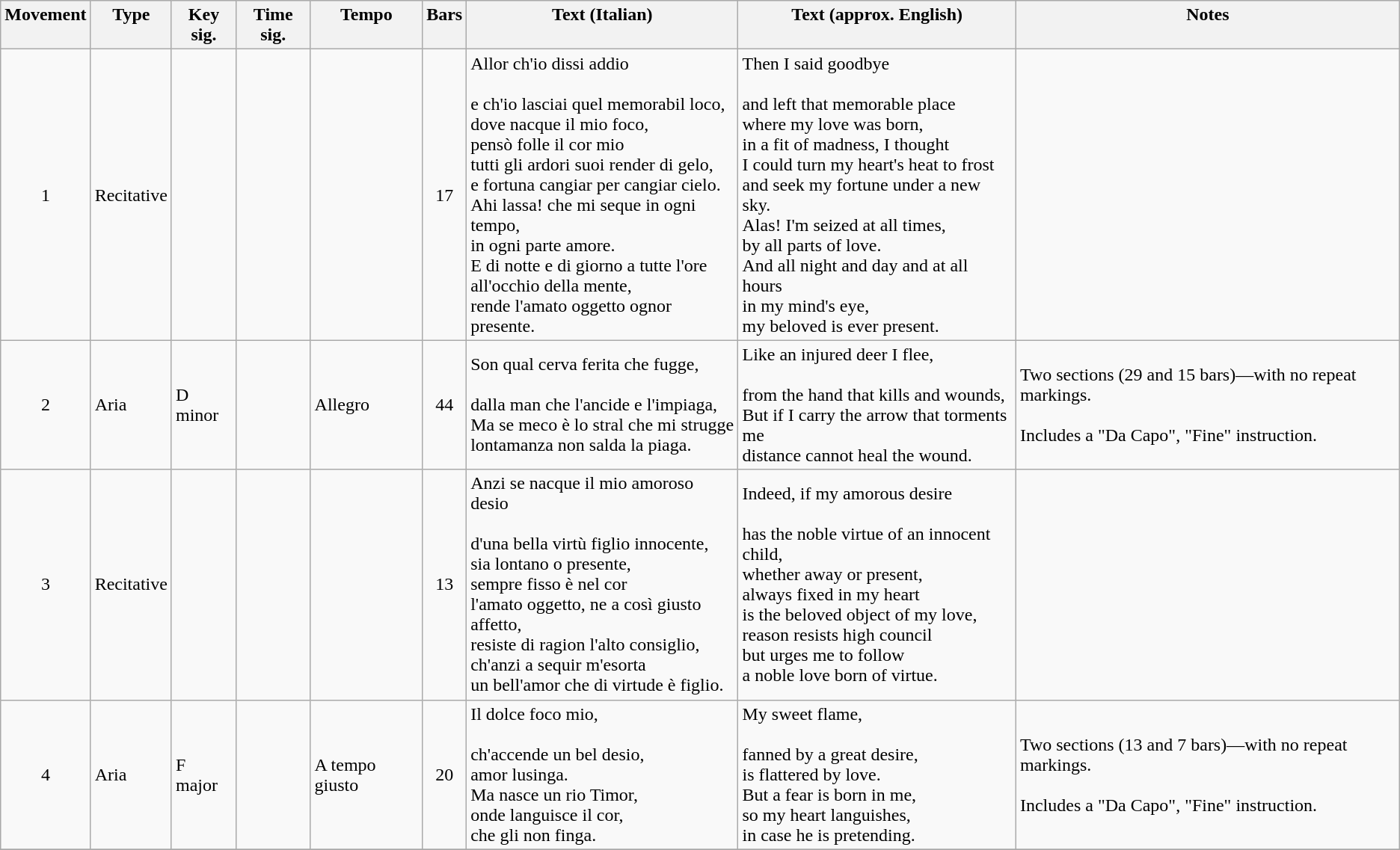<table class="wikitable" border="1">
<tr>
<th bgcolor="ececec" valign="Top">Movement</th>
<th bgcolor="ececec" valign="Top">Type</th>
<th bgcolor="ececec" valign="Top" width="50px">Key sig.</th>
<th bgcolor="ececec" valign="Top">Time sig.</th>
<th bgcolor="ececec" valign="Top">Tempo</th>
<th bgcolor="ececec" valign="Top">Bars</th>
<th bgcolor="ececec" valign="Top">Text (Italian)</th>
<th bgcolor="ececec" valign="Top">Text (approx. English)</th>
<th bgcolor="ececec" valign="Top">Notes</th>
</tr>
<tr>
<td align="center">1</td>
<td>Recitative</td>
<td></td>
<td align="center"></td>
<td></td>
<td align="center">17</td>
<td>Allor ch'io dissi addio<br><br>e ch'io lasciai quel memorabil loco,<br>
dove nacque il mio foco,<br>
pensò folle il cor mio<br>
tutti gli ardori suoi render di gelo,<br>
e fortuna cangiar per cangiar cielo.<br>
Ahi lassa! che mi seque in ogni tempo,<br>
in ogni parte amore.<br>
E di notte e di giorno a tutte l'ore<br>
all'occhio della mente,<br>
rende l'amato oggetto ognor presente.</td>
<td>Then I said goodbye<br><br>and left that memorable place<br>
where my love was born,<br>
in a fit of madness, I thought<br>
I could turn my heart's heat to frost<br>
and seek my fortune under a new sky.<br>
Alas! I'm seized at all times,<br>
by all parts of love.<br>
And all night and day and at all hours<br>
in my mind's eye,<br>
my beloved is ever present.</td>
<td></td>
</tr>
<tr>
<td align="center">2</td>
<td>Aria</td>
<td>D minor</td>
<td align="center"></td>
<td>Allegro</td>
<td align="center">44</td>
<td>Son qual cerva ferita che fugge,<br><br>dalla man che l'ancide e l'impiaga,<br>
Ma se meco è lo stral che mi strugge<br>
lontamanza non salda la piaga.</td>
<td>Like an injured deer I flee,<br><br>from the hand that kills and wounds,<br>
But if I carry the arrow that torments me<br>
distance cannot heal the wound.</td>
<td>Two sections (29 and 15 bars)—with no repeat markings.<br><br>Includes a "Da Capo", "Fine" instruction.</td>
</tr>
<tr>
<td align="center">3</td>
<td>Recitative</td>
<td></td>
<td align="center"></td>
<td></td>
<td align="center">13</td>
<td>Anzi se nacque il mio amoroso desio<br><br>d'una bella virtù figlio innocente,<br>
sia lontano o presente,<br>
sempre fisso è nel cor<br>
l'amato oggetto, ne a così giusto affetto,<br>
resiste di ragion l'alto consiglio,<br>
ch'anzi a sequir m'esorta<br>
un bell'amor che di virtude è figlio.</td>
<td>Indeed, if my amorous desire<br><br>has the noble virtue of an innocent child,<br>
whether away or present,<br>
always fixed in my heart <br>
is the beloved object of my love,<br>
reason resists high council<br>
but urges me to follow<br>
a noble love born of virtue.</td>
<td></td>
</tr>
<tr>
<td align="center">4</td>
<td>Aria</td>
<td>F major</td>
<td align="center"></td>
<td>A tempo giusto</td>
<td align="center">20</td>
<td>Il dolce foco mio,<br><br>ch'accende un bel desio,<br>
amor lusinga.<br>
Ma nasce un rio Timor,<br>
onde languisce il cor,<br>
che gli non finga.</td>
<td>My sweet flame,<br><br>fanned by a great desire,<br>
is flattered by love.<br>
But a fear is born in me,<br>
so my heart languishes,<br>
in case he is pretending.</td>
<td>Two sections (13 and 7 bars)—with no repeat markings.<br><br>Includes a "Da Capo", "Fine" instruction.</td>
</tr>
<tr>
</tr>
</table>
